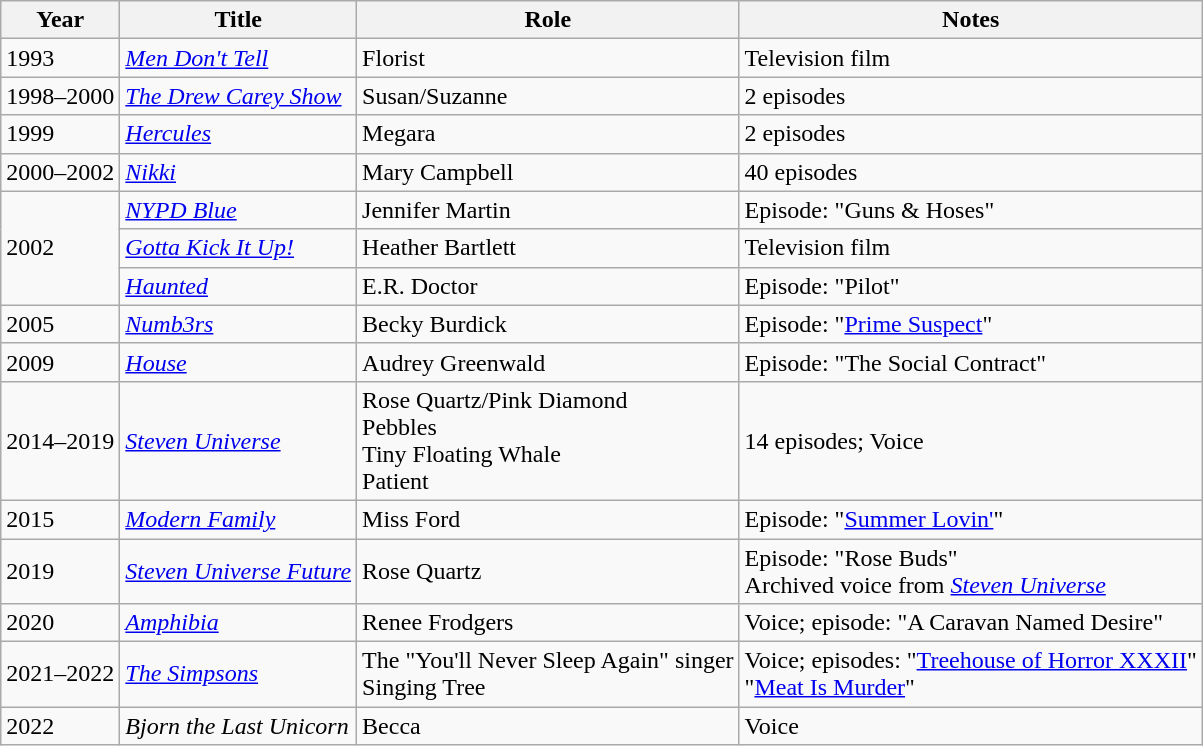<table class="wikitable">
<tr>
<th>Year</th>
<th>Title</th>
<th>Role</th>
<th>Notes</th>
</tr>
<tr>
<td>1993</td>
<td><em><a href='#'>Men Don't Tell</a></em></td>
<td>Florist</td>
<td>Television film</td>
</tr>
<tr>
<td>1998–2000</td>
<td><em><a href='#'>The Drew Carey Show</a></em></td>
<td>Susan/Suzanne</td>
<td>2 episodes</td>
</tr>
<tr>
<td>1999</td>
<td><em><a href='#'>Hercules</a></em></td>
<td>Megara</td>
<td>2 episodes</td>
</tr>
<tr>
<td>2000–2002</td>
<td><em><a href='#'>Nikki</a></em></td>
<td>Mary Campbell</td>
<td>40 episodes</td>
</tr>
<tr>
<td rowspan="3">2002</td>
<td><em><a href='#'>NYPD Blue</a></em></td>
<td>Jennifer Martin</td>
<td>Episode: "Guns & Hoses"</td>
</tr>
<tr>
<td><em><a href='#'>Gotta Kick It Up!</a></em></td>
<td>Heather Bartlett</td>
<td>Television film</td>
</tr>
<tr House of Mouse as Negara>
<td><em><a href='#'>Haunted</a></em></td>
<td>E.R. Doctor</td>
<td>Episode: "Pilot"</td>
</tr>
<tr>
<td>2005</td>
<td><em><a href='#'>Numb3rs</a></em></td>
<td>Becky Burdick</td>
<td>Episode: "<a href='#'>Prime Suspect</a>"</td>
</tr>
<tr>
<td>2009</td>
<td><em><a href='#'>House</a></em></td>
<td>Audrey Greenwald</td>
<td>Episode: "The Social Contract"</td>
</tr>
<tr>
<td>2014–2019</td>
<td><em><a href='#'>Steven Universe</a></em></td>
<td>Rose Quartz/Pink Diamond<br>Pebbles<br>Tiny Floating Whale<br>Patient</td>
<td>14 episodes; Voice</td>
</tr>
<tr>
<td>2015</td>
<td><em><a href='#'>Modern Family</a></em></td>
<td>Miss Ford</td>
<td>Episode: "<a href='#'>Summer Lovin'</a>"</td>
</tr>
<tr>
<td>2019</td>
<td><em><a href='#'>Steven Universe Future</a></em></td>
<td>Rose Quartz</td>
<td>Episode: "Rose Buds"<br>Archived voice from <em><a href='#'>Steven Universe</a></em></td>
</tr>
<tr>
<td>2020</td>
<td><em><a href='#'>Amphibia</a></em></td>
<td>Renee Frodgers</td>
<td>Voice; episode: "A Caravan Named Desire"</td>
</tr>
<tr>
<td>2021–2022</td>
<td><em><a href='#'>The Simpsons</a></em></td>
<td>The "You'll Never Sleep Again" singer<br>Singing Tree</td>
<td>Voice; episodes: "<a href='#'>Treehouse of Horror XXXII</a>"<br>"<a href='#'>Meat Is Murder</a>"</td>
</tr>
<tr>
<td>2022</td>
<td><em>Bjorn the Last Unicorn</em></td>
<td>Becca</td>
<td>Voice</td>
</tr>
</table>
